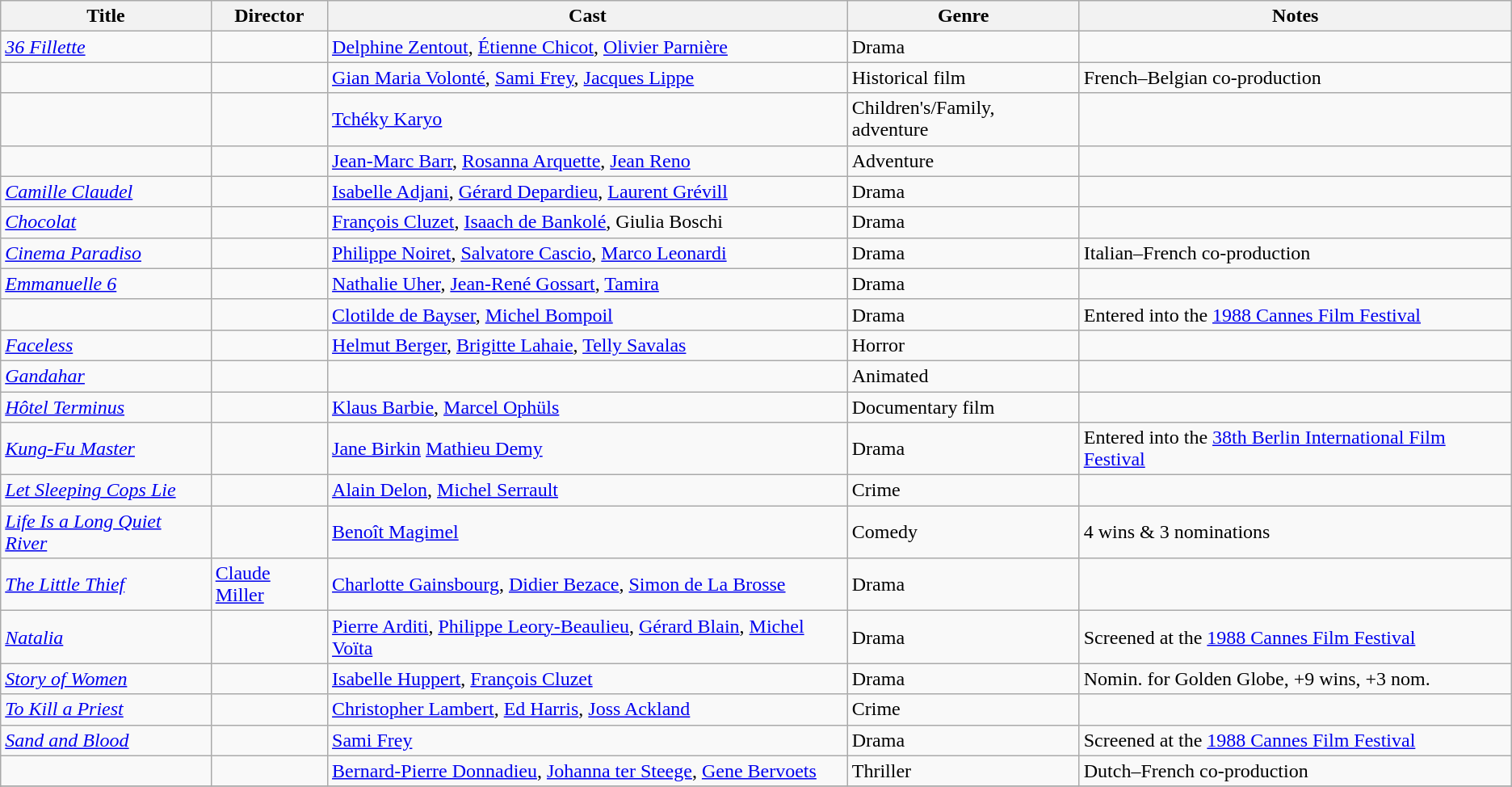<table class="wikitable sortable">
<tr>
<th scope="col">Title</th>
<th scope="col">Director</th>
<th scope="col" class="unsortable">Cast</th>
<th scope="col">Genre</th>
<th scope="col">Notes</th>
</tr>
<tr>
<td><em><a href='#'>36 Fillette</a></em></td>
<td></td>
<td><a href='#'>Delphine Zentout</a>, <a href='#'>Étienne Chicot</a>, <a href='#'>Olivier Parnière</a></td>
<td>Drama</td>
<td></td>
</tr>
<tr>
<td></td>
<td></td>
<td><a href='#'>Gian Maria Volonté</a>, <a href='#'>Sami Frey</a>, <a href='#'>Jacques Lippe</a></td>
<td>Historical film</td>
<td>French–Belgian co-production</td>
</tr>
<tr>
<td></td>
<td></td>
<td><a href='#'>Tchéky Karyo</a></td>
<td>Children's/Family, adventure</td>
<td></td>
</tr>
<tr>
<td></td>
<td></td>
<td><a href='#'>Jean-Marc Barr</a>, <a href='#'>Rosanna Arquette</a>, <a href='#'>Jean Reno</a></td>
<td>Adventure</td>
<td></td>
</tr>
<tr>
<td><em><a href='#'>Camille Claudel</a></em></td>
<td></td>
<td><a href='#'>Isabelle Adjani</a>, <a href='#'>Gérard Depardieu</a>, <a href='#'>Laurent Grévill</a></td>
<td>Drama</td>
<td></td>
</tr>
<tr>
<td><em><a href='#'>Chocolat</a></em></td>
<td></td>
<td><a href='#'>François Cluzet</a>, <a href='#'>Isaach de Bankolé</a>, Giulia Boschi</td>
<td>Drama</td>
<td></td>
</tr>
<tr>
<td><em><a href='#'>Cinema Paradiso</a></em></td>
<td></td>
<td><a href='#'>Philippe Noiret</a>, <a href='#'>Salvatore Cascio</a>, <a href='#'>Marco Leonardi</a></td>
<td>Drama</td>
<td>Italian–French co-production</td>
</tr>
<tr>
<td><em><a href='#'>Emmanuelle 6</a></em></td>
<td></td>
<td><a href='#'>Nathalie Uher</a>, <a href='#'>Jean-René Gossart</a>, <a href='#'>Tamira</a></td>
<td>Drama</td>
<td></td>
</tr>
<tr>
<td></td>
<td></td>
<td><a href='#'>Clotilde de Bayser</a>, <a href='#'>Michel Bompoil</a></td>
<td>Drama</td>
<td>Entered into the <a href='#'>1988 Cannes Film Festival</a></td>
</tr>
<tr>
<td><em><a href='#'>Faceless</a></em></td>
<td></td>
<td><a href='#'>Helmut Berger</a>, <a href='#'>Brigitte Lahaie</a>, <a href='#'>Telly Savalas</a></td>
<td>Horror</td>
<td></td>
</tr>
<tr>
<td><em><a href='#'>Gandahar</a></em></td>
<td></td>
<td></td>
<td>Animated</td>
<td></td>
</tr>
<tr>
<td><em><a href='#'>Hôtel Terminus</a></em></td>
<td></td>
<td><a href='#'>Klaus Barbie</a>, <a href='#'>Marcel Ophüls</a></td>
<td>Documentary film</td>
<td></td>
</tr>
<tr>
<td><em><a href='#'>Kung-Fu Master</a></em></td>
<td></td>
<td><a href='#'>Jane Birkin</a> <a href='#'>Mathieu Demy</a></td>
<td>Drama</td>
<td>Entered into the <a href='#'>38th Berlin International Film Festival</a></td>
</tr>
<tr>
<td><em><a href='#'>Let Sleeping Cops Lie</a></em></td>
<td></td>
<td><a href='#'>Alain Delon</a>, <a href='#'>Michel Serrault</a></td>
<td>Crime</td>
<td></td>
</tr>
<tr>
<td><em><a href='#'>Life Is a Long Quiet River</a></em></td>
<td></td>
<td><a href='#'>Benoît Magimel</a></td>
<td>Comedy</td>
<td>4 wins & 3 nominations</td>
</tr>
<tr>
<td><em><a href='#'>The Little Thief</a></em></td>
<td><a href='#'>Claude Miller</a></td>
<td><a href='#'>Charlotte Gainsbourg</a>, <a href='#'>Didier Bezace</a>, <a href='#'>Simon de La Brosse</a></td>
<td>Drama</td>
<td></td>
</tr>
<tr>
<td><em><a href='#'>Natalia</a></em></td>
<td></td>
<td><a href='#'>Pierre Arditi</a>, <a href='#'>Philippe Leory-Beaulieu</a>, <a href='#'>Gérard Blain</a>, <a href='#'>Michel Voïta</a></td>
<td>Drama</td>
<td>Screened at the <a href='#'>1988 Cannes Film Festival</a></td>
</tr>
<tr>
<td><em><a href='#'>Story of Women</a></em></td>
<td></td>
<td><a href='#'>Isabelle Huppert</a>, <a href='#'>François Cluzet</a></td>
<td>Drama</td>
<td>Nomin. for Golden Globe, +9 wins, +3 nom.</td>
</tr>
<tr>
<td><em><a href='#'>To Kill a Priest</a></em></td>
<td></td>
<td><a href='#'>Christopher Lambert</a>, <a href='#'>Ed Harris</a>, <a href='#'>Joss Ackland</a></td>
<td>Crime</td>
<td></td>
</tr>
<tr>
<td><em><a href='#'>Sand and Blood</a></em></td>
<td></td>
<td><a href='#'>Sami Frey</a></td>
<td>Drama</td>
<td>Screened at the <a href='#'>1988 Cannes Film Festival</a></td>
</tr>
<tr>
<td></td>
<td></td>
<td><a href='#'>Bernard-Pierre Donnadieu</a>, <a href='#'>Johanna ter Steege</a>, <a href='#'>Gene Bervoets</a></td>
<td>Thriller</td>
<td>Dutch–French co-production</td>
</tr>
<tr>
</tr>
<tr>
</tr>
</table>
